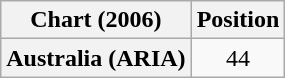<table class="wikitable plainrowheaders" style="text-align:center">
<tr>
<th scope="col">Chart (2006)</th>
<th scope="col">Position</th>
</tr>
<tr>
<th scope="row">Australia (ARIA)</th>
<td>44</td>
</tr>
</table>
